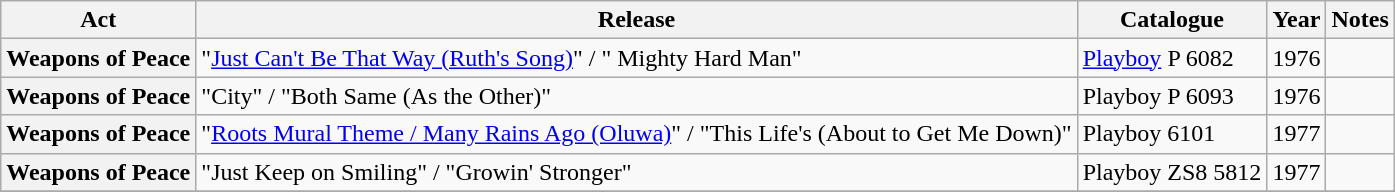<table class="wikitable plainrowheaders sortable">
<tr>
<th scope="col" class="unsortable">Act</th>
<th scope="col">Release</th>
<th scope="col">Catalogue</th>
<th scope="col">Year</th>
<th scope="col" class="unsortable">Notes</th>
</tr>
<tr>
<th scope="row">Weapons of Peace</th>
<td>"<a href='#'>Just Can't Be That Way (Ruth's Song)</a>" / " Mighty Hard Man"</td>
<td><a href='#'>Playboy</a> P 6082</td>
<td>1976</td>
<td></td>
</tr>
<tr>
<th scope="row">Weapons of Peace</th>
<td>"City" / "Both Same (As the Other)"</td>
<td>Playboy P 6093</td>
<td>1976</td>
<td></td>
</tr>
<tr>
<th scope="row">Weapons of Peace</th>
<td>"<a href='#'>Roots Mural Theme / Many Rains Ago (Oluwa)</a>" / "This Life's (About to Get Me Down)"</td>
<td>Playboy 6101</td>
<td>1977</td>
<td></td>
</tr>
<tr>
<th scope="row">Weapons of Peace</th>
<td>"Just Keep on Smiling" / "Growin' Stronger"</td>
<td>Playboy ZS8 5812</td>
<td>1977</td>
<td></td>
</tr>
<tr>
</tr>
</table>
